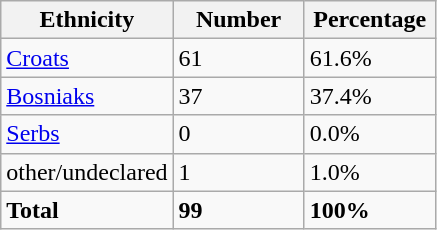<table class="wikitable">
<tr>
<th width="100px">Ethnicity</th>
<th width="80px">Number</th>
<th width="80px">Percentage</th>
</tr>
<tr>
<td><a href='#'>Croats</a></td>
<td>61</td>
<td>61.6%</td>
</tr>
<tr>
<td><a href='#'>Bosniaks</a></td>
<td>37</td>
<td>37.4%</td>
</tr>
<tr>
<td><a href='#'>Serbs</a></td>
<td>0</td>
<td>0.0%</td>
</tr>
<tr>
<td>other/undeclared</td>
<td>1</td>
<td>1.0%</td>
</tr>
<tr>
<td><strong>Total</strong></td>
<td><strong>99</strong></td>
<td><strong>100%</strong></td>
</tr>
</table>
